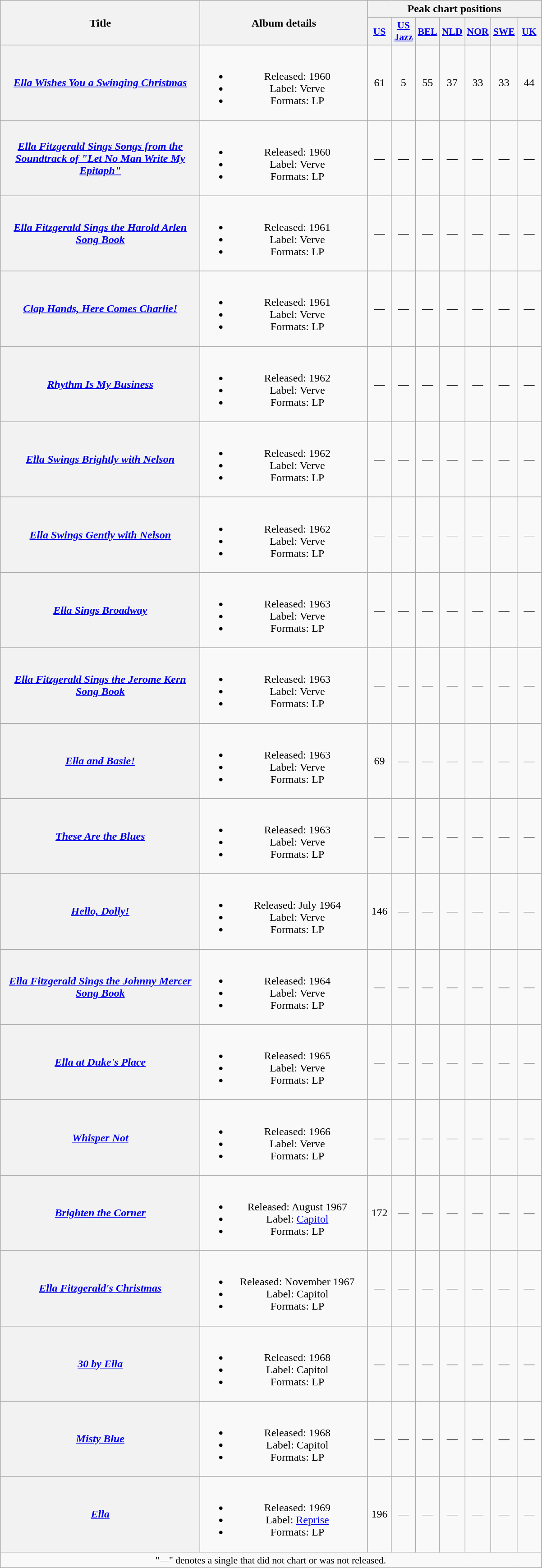<table class="wikitable plainrowheaders" style="text-align:center;">
<tr>
<th scope="col" rowspan="2" style="width:18em;">Title</th>
<th scope="col" rowspan="2" style="width:15em;">Album details</th>
<th scope="col" colspan="7">Peak chart positions</th>
</tr>
<tr>
<th scope="col" style="width:2em;font-size:90%;"><a href='#'>US</a><br></th>
<th scope="col" style="width:2em;font-size:90%;"><a href='#'>US<br>Jazz</a><br></th>
<th scope="col" style="width:2em;font-size:90%;"><a href='#'>BEL</a><br></th>
<th scope="col" style="width:2em;font-size:90%;"><a href='#'>NLD</a><br></th>
<th scope="col" style="width:2em;font-size:90%;"><a href='#'>NOR</a><br></th>
<th scope="col" style="width:2em;font-size:90%;"><a href='#'>SWE</a><br></th>
<th scope="col" style="width:2em;font-size:90%;"><a href='#'>UK</a><br></th>
</tr>
<tr>
<th scope="row"><em><a href='#'>Ella Wishes You a Swinging Christmas</a></em></th>
<td><br><ul><li>Released: 1960</li><li>Label: Verve</li><li>Formats: LP</li></ul></td>
<td>61</td>
<td>5</td>
<td>55</td>
<td>37</td>
<td>33</td>
<td>33</td>
<td>44</td>
</tr>
<tr>
<th scope="row"><em><a href='#'>Ella Fitzgerald Sings Songs from the Soundtrack of "Let No Man Write My Epitaph"</a></em></th>
<td><br><ul><li>Released: 1960</li><li>Label: Verve</li><li>Formats: LP</li></ul></td>
<td>—</td>
<td>—</td>
<td>—</td>
<td>—</td>
<td>—</td>
<td>—</td>
<td>—</td>
</tr>
<tr>
<th scope="row"><em><a href='#'>Ella Fitzgerald Sings the Harold Arlen Song Book</a></em></th>
<td><br><ul><li>Released: 1961</li><li>Label: Verve</li><li>Formats: LP</li></ul></td>
<td>—</td>
<td>—</td>
<td>—</td>
<td>—</td>
<td>—</td>
<td>—</td>
<td>—</td>
</tr>
<tr>
<th scope="row"><em><a href='#'>Clap Hands, Here Comes Charlie!</a></em></th>
<td><br><ul><li>Released: 1961</li><li>Label: Verve</li><li>Formats: LP</li></ul></td>
<td>—</td>
<td>—</td>
<td>—</td>
<td>—</td>
<td>—</td>
<td>—</td>
<td>—</td>
</tr>
<tr>
<th scope="row"><em><a href='#'>Rhythm Is My Business</a></em></th>
<td><br><ul><li>Released: 1962</li><li>Label: Verve</li><li>Formats: LP</li></ul></td>
<td>—</td>
<td>—</td>
<td>—</td>
<td>—</td>
<td>—</td>
<td>—</td>
<td>—</td>
</tr>
<tr>
<th scope="row"><em><a href='#'>Ella Swings Brightly with Nelson</a></em></th>
<td><br><ul><li>Released: 1962</li><li>Label: Verve</li><li>Formats: LP</li></ul></td>
<td>—</td>
<td>—</td>
<td>—</td>
<td>—</td>
<td>—</td>
<td>—</td>
<td>—</td>
</tr>
<tr>
<th scope="row"><em><a href='#'>Ella Swings Gently with Nelson</a></em></th>
<td><br><ul><li>Released: 1962</li><li>Label: Verve</li><li>Formats: LP</li></ul></td>
<td>—</td>
<td>—</td>
<td>—</td>
<td>—</td>
<td>—</td>
<td>—</td>
<td>—</td>
</tr>
<tr>
<th scope="row"><em><a href='#'>Ella Sings Broadway</a></em></th>
<td><br><ul><li>Released: 1963</li><li>Label: Verve</li><li>Formats: LP</li></ul></td>
<td>—</td>
<td>—</td>
<td>—</td>
<td>—</td>
<td>—</td>
<td>—</td>
<td>—</td>
</tr>
<tr>
<th scope="row"><em><a href='#'>Ella Fitzgerald Sings the Jerome Kern Song Book</a></em></th>
<td><br><ul><li>Released: 1963</li><li>Label: Verve</li><li>Formats: LP</li></ul></td>
<td>—</td>
<td>—</td>
<td>—</td>
<td>—</td>
<td>—</td>
<td>—</td>
<td>—</td>
</tr>
<tr>
<th scope="row"><em><a href='#'>Ella and Basie!</a></em><br></th>
<td><br><ul><li>Released: 1963</li><li>Label: Verve</li><li>Formats: LP</li></ul></td>
<td>69</td>
<td>—</td>
<td>—</td>
<td>—</td>
<td>—</td>
<td>—</td>
<td>—</td>
</tr>
<tr>
<th scope="row"><em><a href='#'>These Are the Blues</a></em></th>
<td><br><ul><li>Released: 1963</li><li>Label: Verve</li><li>Formats: LP</li></ul></td>
<td>—</td>
<td>—</td>
<td>—</td>
<td>—</td>
<td>—</td>
<td>—</td>
<td>—</td>
</tr>
<tr>
<th scope="row"><em><a href='#'>Hello, Dolly!</a></em></th>
<td><br><ul><li>Released: July 1964</li><li>Label: Verve</li><li>Formats: LP</li></ul></td>
<td>146</td>
<td>—</td>
<td>—</td>
<td>—</td>
<td>—</td>
<td>—</td>
<td>—</td>
</tr>
<tr>
<th scope="row"><em><a href='#'>Ella Fitzgerald Sings the Johnny Mercer Song Book</a></em></th>
<td><br><ul><li>Released: 1964</li><li>Label: Verve</li><li>Formats: LP</li></ul></td>
<td>—</td>
<td>—</td>
<td>—</td>
<td>—</td>
<td>—</td>
<td>—</td>
<td>—</td>
</tr>
<tr>
<th scope="row"><em><a href='#'>Ella at Duke's Place</a></em><br></th>
<td><br><ul><li>Released: 1965</li><li>Label: Verve</li><li>Formats: LP</li></ul></td>
<td>—</td>
<td>—</td>
<td>—</td>
<td>—</td>
<td>—</td>
<td>—</td>
<td>—</td>
</tr>
<tr>
<th scope="row"><em><a href='#'>Whisper Not</a></em></th>
<td><br><ul><li>Released: 1966</li><li>Label: Verve</li><li>Formats: LP</li></ul></td>
<td>—</td>
<td>—</td>
<td>—</td>
<td>—</td>
<td>—</td>
<td>—</td>
<td>—</td>
</tr>
<tr>
<th scope="row"><em><a href='#'>Brighten the Corner</a></em></th>
<td><br><ul><li>Released: August 1967</li><li>Label: <a href='#'>Capitol</a></li><li>Formats: LP</li></ul></td>
<td>172</td>
<td>—</td>
<td>—</td>
<td>—</td>
<td>—</td>
<td>—</td>
<td>—</td>
</tr>
<tr>
<th scope="row"><em><a href='#'>Ella Fitzgerald's Christmas</a></em></th>
<td><br><ul><li>Released: November 1967</li><li>Label: Capitol</li><li>Formats: LP</li></ul></td>
<td>—</td>
<td>—</td>
<td>—</td>
<td>—</td>
<td>—</td>
<td>—</td>
<td>—</td>
</tr>
<tr>
<th scope="row"><em><a href='#'>30 by Ella</a></em></th>
<td><br><ul><li>Released: 1968</li><li>Label: Capitol</li><li>Formats: LP</li></ul></td>
<td>—</td>
<td>—</td>
<td>—</td>
<td>—</td>
<td>—</td>
<td>—</td>
<td>—</td>
</tr>
<tr>
<th scope="row"><em><a href='#'>Misty Blue</a></em></th>
<td><br><ul><li>Released: 1968</li><li>Label: Capitol</li><li>Formats: LP</li></ul></td>
<td>—</td>
<td>—</td>
<td>—</td>
<td>—</td>
<td>—</td>
<td>—</td>
<td>—</td>
</tr>
<tr>
<th scope="row"><em><a href='#'>Ella</a></em></th>
<td><br><ul><li>Released: 1969</li><li>Label: <a href='#'>Reprise</a></li><li>Formats: LP</li></ul></td>
<td>196</td>
<td>—</td>
<td>—</td>
<td>—</td>
<td>—</td>
<td>—</td>
<td>—</td>
</tr>
<tr>
<td colspan="9" style="font-size:90%">"—" denotes a single that did not chart or was not released.</td>
</tr>
</table>
